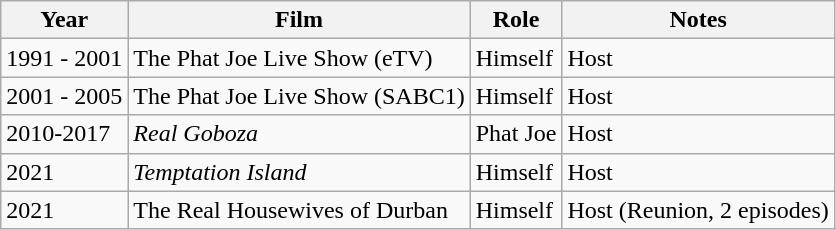<table class="wikitable sortable">
<tr>
<th>Year</th>
<th>Film</th>
<th>Role</th>
<th>Notes</th>
</tr>
<tr>
<td>1991 - 2001</td>
<td>The Phat Joe Live Show (eTV)</td>
<td>Himself</td>
<td>Host</td>
</tr>
<tr>
<td>2001 - 2005</td>
<td>The Phat Joe Live Show (SABC1)</td>
<td>Himself</td>
<td>Host</td>
</tr>
<tr>
<td>2010-2017</td>
<td><em>Real Goboza</em></td>
<td>Phat Joe</td>
<td>Host</td>
</tr>
<tr>
<td>2021</td>
<td><em>Temptation Island</em></td>
<td>Himself</td>
<td>Host</td>
</tr>
<tr>
<td>2021</td>
<td>The Real Housewives of Durban</td>
<td>Himself</td>
<td>Host (Reunion, 2 episodes)</td>
</tr>
</table>
